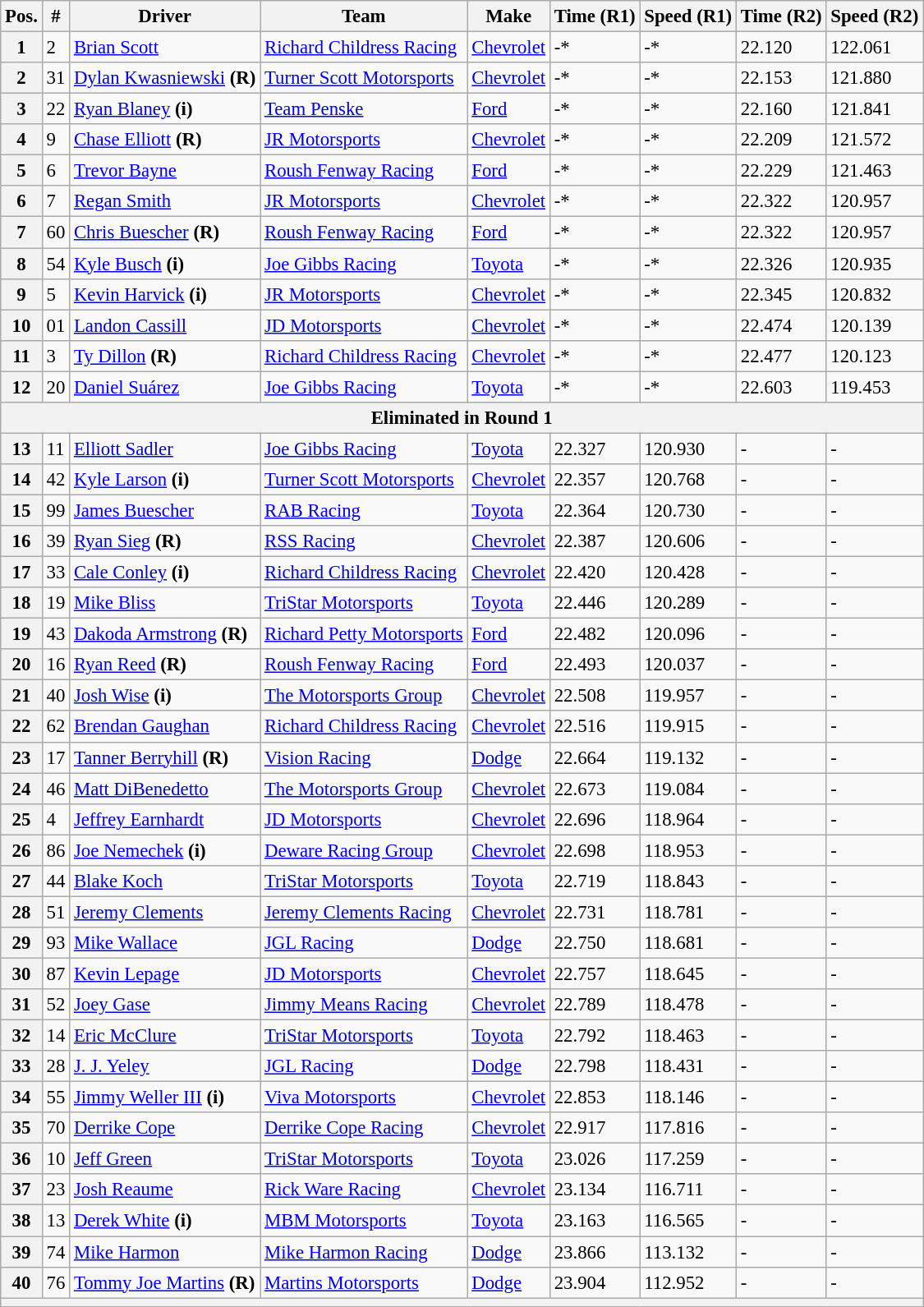<table class="wikitable" style="font-size:95%">
<tr>
<th>Pos.</th>
<th>#</th>
<th>Driver</th>
<th>Team</th>
<th>Make</th>
<th>Time (R1)</th>
<th>Speed (R1)</th>
<th>Time (R2)</th>
<th>Speed (R2)</th>
</tr>
<tr>
<th>1</th>
<td>2</td>
<td><a href='#'>Brian Scott</a></td>
<td><a href='#'>Richard Childress Racing</a></td>
<td><a href='#'>Chevrolet</a></td>
<td>-*</td>
<td>-*</td>
<td>22.120</td>
<td>122.061</td>
</tr>
<tr>
<th>2</th>
<td>31</td>
<td><a href='#'>Dylan Kwasniewski</a> <strong>(R)</strong></td>
<td><a href='#'>Turner Scott Motorsports</a></td>
<td><a href='#'>Chevrolet</a></td>
<td>-*</td>
<td>-*</td>
<td>22.153</td>
<td>121.880</td>
</tr>
<tr>
<th>3</th>
<td>22</td>
<td><a href='#'>Ryan Blaney</a> <strong>(i)</strong></td>
<td><a href='#'>Team Penske</a></td>
<td><a href='#'>Ford</a></td>
<td>-*</td>
<td>-*</td>
<td>22.160</td>
<td>121.841</td>
</tr>
<tr>
<th>4</th>
<td>9</td>
<td><a href='#'>Chase Elliott</a> <strong>(R)</strong></td>
<td><a href='#'>JR Motorsports</a></td>
<td><a href='#'>Chevrolet</a></td>
<td>-*</td>
<td>-*</td>
<td>22.209</td>
<td>121.572</td>
</tr>
<tr>
<th>5</th>
<td>6</td>
<td><a href='#'>Trevor Bayne</a></td>
<td><a href='#'>Roush Fenway Racing</a></td>
<td><a href='#'>Ford</a></td>
<td>-*</td>
<td>-*</td>
<td>22.229</td>
<td>121.463</td>
</tr>
<tr>
<th>6</th>
<td>7</td>
<td><a href='#'>Regan Smith</a></td>
<td><a href='#'>JR Motorsports</a></td>
<td><a href='#'>Chevrolet</a></td>
<td>-*</td>
<td>-*</td>
<td>22.322</td>
<td>120.957</td>
</tr>
<tr>
<th>7</th>
<td>60</td>
<td><a href='#'>Chris Buescher</a> <strong>(R)</strong></td>
<td><a href='#'>Roush Fenway Racing</a></td>
<td><a href='#'>Ford</a></td>
<td>-*</td>
<td>-*</td>
<td>22.322</td>
<td>120.957</td>
</tr>
<tr>
<th>8</th>
<td>54</td>
<td><a href='#'>Kyle Busch</a> <strong>(i)</strong></td>
<td><a href='#'>Joe Gibbs Racing</a></td>
<td><a href='#'>Toyota</a></td>
<td>-*</td>
<td>-*</td>
<td>22.326</td>
<td>120.935</td>
</tr>
<tr>
<th>9</th>
<td>5</td>
<td><a href='#'>Kevin Harvick</a> <strong>(i)</strong></td>
<td><a href='#'>JR Motorsports</a></td>
<td><a href='#'>Chevrolet</a></td>
<td>-*</td>
<td>-*</td>
<td>22.345</td>
<td>120.832</td>
</tr>
<tr>
<th>10</th>
<td>01</td>
<td><a href='#'>Landon Cassill</a></td>
<td><a href='#'>JD Motorsports</a></td>
<td><a href='#'>Chevrolet</a></td>
<td>-*</td>
<td>-*</td>
<td>22.474</td>
<td>120.139</td>
</tr>
<tr>
<th>11</th>
<td>3</td>
<td><a href='#'>Ty Dillon</a> <strong>(R)</strong></td>
<td><a href='#'>Richard Childress Racing</a></td>
<td><a href='#'>Chevrolet</a></td>
<td>-*</td>
<td>-*</td>
<td>22.477</td>
<td>120.123</td>
</tr>
<tr>
<th>12</th>
<td>20</td>
<td><a href='#'>Daniel Suárez</a></td>
<td><a href='#'>Joe Gibbs Racing</a></td>
<td><a href='#'>Toyota</a></td>
<td>-*</td>
<td>-*</td>
<td>22.603</td>
<td>119.453</td>
</tr>
<tr>
<th colspan="9">Eliminated in Round 1</th>
</tr>
<tr>
<th>13</th>
<td>11</td>
<td><a href='#'>Elliott Sadler</a></td>
<td><a href='#'>Joe Gibbs Racing</a></td>
<td><a href='#'>Toyota</a></td>
<td>22.327</td>
<td>120.930</td>
<td>-</td>
<td>-</td>
</tr>
<tr>
<th>14</th>
<td>42</td>
<td><a href='#'>Kyle Larson</a> <strong>(i)</strong></td>
<td><a href='#'>Turner Scott Motorsports</a></td>
<td><a href='#'>Chevrolet</a></td>
<td>22.357</td>
<td>120.768</td>
<td>-</td>
<td>-</td>
</tr>
<tr>
<th>15</th>
<td>99</td>
<td><a href='#'>James Buescher</a></td>
<td><a href='#'>RAB Racing</a></td>
<td><a href='#'>Toyota</a></td>
<td>22.364</td>
<td>120.730</td>
<td>-</td>
<td>-</td>
</tr>
<tr>
<th>16</th>
<td>39</td>
<td><a href='#'>Ryan Sieg</a> <strong>(R)</strong></td>
<td><a href='#'>RSS Racing</a></td>
<td><a href='#'>Chevrolet</a></td>
<td>22.387</td>
<td>120.606</td>
<td>-</td>
<td>-</td>
</tr>
<tr>
<th>17</th>
<td>33</td>
<td><a href='#'>Cale Conley</a> <strong>(i)</strong></td>
<td><a href='#'>Richard Childress Racing</a></td>
<td><a href='#'>Chevrolet</a></td>
<td>22.420</td>
<td>120.428</td>
<td>-</td>
<td>-</td>
</tr>
<tr>
<th>18</th>
<td>19</td>
<td><a href='#'>Mike Bliss</a></td>
<td><a href='#'>TriStar Motorsports</a></td>
<td><a href='#'>Toyota</a></td>
<td>22.446</td>
<td>120.289</td>
<td>-</td>
<td>-</td>
</tr>
<tr>
<th>19</th>
<td>43</td>
<td><a href='#'>Dakoda Armstrong</a> <strong>(R)</strong></td>
<td><a href='#'>Richard Petty Motorsports</a></td>
<td><a href='#'>Ford</a></td>
<td>22.482</td>
<td>120.096</td>
<td>-</td>
<td>-</td>
</tr>
<tr>
<th>20</th>
<td>16</td>
<td><a href='#'>Ryan Reed</a> <strong>(R)</strong></td>
<td><a href='#'>Roush Fenway Racing</a></td>
<td><a href='#'>Ford</a></td>
<td>22.493</td>
<td>120.037</td>
<td>-</td>
<td>-</td>
</tr>
<tr>
<th>21</th>
<td>40</td>
<td><a href='#'>Josh Wise</a> <strong>(i)</strong></td>
<td><a href='#'>The Motorsports Group</a></td>
<td><a href='#'>Chevrolet</a></td>
<td>22.508</td>
<td>119.957</td>
<td>-</td>
<td>-</td>
</tr>
<tr>
<th>22</th>
<td>62</td>
<td><a href='#'>Brendan Gaughan</a></td>
<td><a href='#'>Richard Childress Racing</a></td>
<td><a href='#'>Chevrolet</a></td>
<td>22.516</td>
<td>119.915</td>
<td>-</td>
<td>-</td>
</tr>
<tr>
<th>23</th>
<td>17</td>
<td><a href='#'>Tanner Berryhill</a> <strong>(R)</strong></td>
<td><a href='#'>Vision Racing</a></td>
<td><a href='#'>Dodge</a></td>
<td>22.664</td>
<td>119.132</td>
<td>-</td>
<td>-</td>
</tr>
<tr>
<th>24</th>
<td>46</td>
<td><a href='#'>Matt DiBenedetto</a></td>
<td><a href='#'>The Motorsports Group</a></td>
<td><a href='#'>Chevrolet</a></td>
<td>22.673</td>
<td>119.084</td>
<td>-</td>
<td>-</td>
</tr>
<tr>
<th>25</th>
<td>4</td>
<td><a href='#'>Jeffrey Earnhardt</a></td>
<td><a href='#'>JD Motorsports</a></td>
<td><a href='#'>Chevrolet</a></td>
<td>22.696</td>
<td>118.964</td>
<td>-</td>
<td>-</td>
</tr>
<tr>
<th>26</th>
<td>86</td>
<td><a href='#'>Joe Nemechek</a> <strong>(i)</strong></td>
<td><a href='#'>Deware Racing Group</a></td>
<td><a href='#'>Chevrolet</a></td>
<td>22.698</td>
<td>118.953</td>
<td>-</td>
<td>-</td>
</tr>
<tr>
<th>27</th>
<td>44</td>
<td><a href='#'>Blake Koch</a></td>
<td><a href='#'>TriStar Motorsports</a></td>
<td><a href='#'>Toyota</a></td>
<td>22.719</td>
<td>118.843</td>
<td>-</td>
<td>-</td>
</tr>
<tr>
<th>28</th>
<td>51</td>
<td><a href='#'>Jeremy Clements</a></td>
<td><a href='#'>Jeremy Clements Racing</a></td>
<td><a href='#'>Chevrolet</a></td>
<td>22.731</td>
<td>118.781</td>
<td>-</td>
<td>-</td>
</tr>
<tr>
<th>29</th>
<td>93</td>
<td><a href='#'>Mike Wallace</a></td>
<td><a href='#'>JGL Racing</a></td>
<td><a href='#'>Dodge</a></td>
<td>22.750</td>
<td>118.681</td>
<td>-</td>
<td>-</td>
</tr>
<tr>
<th>30</th>
<td>87</td>
<td><a href='#'>Kevin Lepage</a></td>
<td><a href='#'>JD Motorsports</a></td>
<td><a href='#'>Chevrolet</a></td>
<td>22.757</td>
<td>118.645</td>
<td>-</td>
<td>-</td>
</tr>
<tr>
<th>31</th>
<td>52</td>
<td><a href='#'>Joey Gase</a></td>
<td><a href='#'>Jimmy Means Racing</a></td>
<td><a href='#'>Chevrolet</a></td>
<td>22.789</td>
<td>118.478</td>
<td>-</td>
<td>-</td>
</tr>
<tr>
<th>32</th>
<td>14</td>
<td><a href='#'>Eric McClure</a></td>
<td><a href='#'>TriStar Motorsports</a></td>
<td><a href='#'>Toyota</a></td>
<td>22.792</td>
<td>118.463</td>
<td>-</td>
<td>-</td>
</tr>
<tr>
<th>33</th>
<td>28</td>
<td><a href='#'>J. J. Yeley</a></td>
<td><a href='#'>JGL Racing</a></td>
<td><a href='#'>Dodge</a></td>
<td>22.798</td>
<td>118.431</td>
<td>-</td>
<td>-</td>
</tr>
<tr>
<th>34</th>
<td>55</td>
<td><a href='#'>Jimmy Weller III</a> <strong>(i)</strong></td>
<td><a href='#'>Viva Motorsports</a></td>
<td><a href='#'>Chevrolet</a></td>
<td>22.853</td>
<td>118.146</td>
<td>-</td>
<td>-</td>
</tr>
<tr>
<th>35</th>
<td>70</td>
<td><a href='#'>Derrike Cope</a></td>
<td><a href='#'>Derrike Cope Racing</a></td>
<td><a href='#'>Chevrolet</a></td>
<td>22.917</td>
<td>117.816</td>
<td>-</td>
<td>-</td>
</tr>
<tr>
<th>36</th>
<td>10</td>
<td><a href='#'>Jeff Green</a></td>
<td><a href='#'>TriStar Motorsports</a></td>
<td><a href='#'>Toyota</a></td>
<td>23.026</td>
<td>117.259</td>
<td>-</td>
<td>-</td>
</tr>
<tr>
<th>37</th>
<td>23</td>
<td><a href='#'>Josh Reaume</a></td>
<td><a href='#'>Rick Ware Racing</a></td>
<td><a href='#'>Chevrolet</a></td>
<td>23.134</td>
<td>116.711</td>
<td>-</td>
<td>-</td>
</tr>
<tr>
<th>38</th>
<td>13</td>
<td><a href='#'>Derek White</a> <strong>(i)</strong></td>
<td><a href='#'>MBM Motorsports</a></td>
<td><a href='#'>Toyota</a></td>
<td>23.163</td>
<td>116.565</td>
<td>-</td>
<td>-</td>
</tr>
<tr>
<th>39</th>
<td>74</td>
<td><a href='#'>Mike Harmon</a></td>
<td><a href='#'>Mike Harmon Racing</a></td>
<td><a href='#'>Dodge</a></td>
<td>23.866</td>
<td>113.132</td>
<td>-</td>
<td>-</td>
</tr>
<tr>
<th>40</th>
<td>76</td>
<td><a href='#'>Tommy Joe Martins</a> <strong>(R)</strong></td>
<td><a href='#'>Martins Motorsports</a></td>
<td><a href='#'>Dodge</a></td>
<td>23.904</td>
<td>112.952</td>
<td>-</td>
<td>-</td>
</tr>
<tr>
<th colspan="9"></th>
</tr>
</table>
